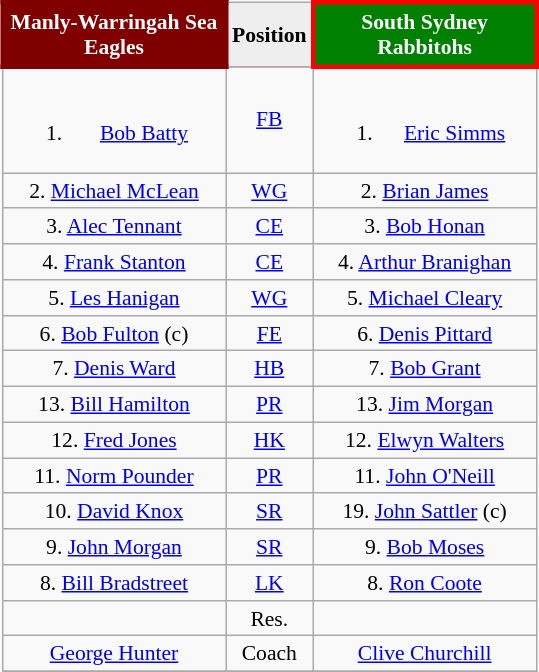<table align="right" class="wikitable" style="font-size:90%; margin-left:1em">
<tr bgcolor="#FF0033">
<th style="width:140px; border:3px solid maroon; background: maroon; color: white">Manly-Warringah Sea Eagles</th>
<th style="width:40px; text-align:center; background:#eee; color:black;">Position</th>
<th style="width:140px; border:3px solid red; background: green; color: white">South Sydney Rabbitohs</th>
</tr>
<tr align=center>
<td><br><ol><li><a href='#'>Bob Batty</a></li></ol></td>
<td><a href='#'>FB</a></td>
<td><br><ol><li><a href='#'>Eric Simms</a></li></ol></td>
</tr>
<tr align=center>
<td>2. <a href='#'>Michael McLean</a></td>
<td><a href='#'>WG</a></td>
<td>2. <a href='#'>Brian James</a></td>
</tr>
<tr align=center>
<td>3. <a href='#'>Alec Tennant</a></td>
<td><a href='#'>CE</a></td>
<td>3. <a href='#'>Bob Honan</a></td>
</tr>
<tr align=center>
<td>4. <a href='#'>Frank Stanton</a></td>
<td><a href='#'>CE</a></td>
<td>4. <a href='#'>Arthur Branighan</a></td>
</tr>
<tr align=center>
<td>5. <a href='#'>Les Hanigan</a></td>
<td><a href='#'>WG</a></td>
<td>5. <a href='#'>Michael Cleary</a></td>
</tr>
<tr align=center>
<td>6. <a href='#'>Bob Fulton</a> (c)</td>
<td><a href='#'>FE</a></td>
<td>6. <a href='#'>Denis Pittard</a></td>
</tr>
<tr align=center>
<td>7. <a href='#'>Denis Ward</a></td>
<td><a href='#'>HB</a></td>
<td>7. <a href='#'>Bob Grant</a></td>
</tr>
<tr align=center>
<td>13. <a href='#'>Bill Hamilton</a></td>
<td><a href='#'>PR</a></td>
<td>13. <a href='#'>Jim Morgan</a></td>
</tr>
<tr align=center>
<td>12. <a href='#'>Fred Jones</a></td>
<td><a href='#'>HK</a></td>
<td>12. <a href='#'>Elwyn Walters</a></td>
</tr>
<tr align=center>
<td>11. <a href='#'>Norm Pounder</a></td>
<td><a href='#'>PR</a></td>
<td>11. <a href='#'>John O'Neill</a></td>
</tr>
<tr align=center>
<td>10. <a href='#'>David Knox</a></td>
<td><a href='#'>SR</a></td>
<td>19. <a href='#'>John Sattler</a> (c)</td>
</tr>
<tr align=center>
<td>9. <a href='#'>John Morgan</a></td>
<td><a href='#'>SR</a></td>
<td>9. <a href='#'>Bob Moses</a></td>
</tr>
<tr align=center>
<td>8. <a href='#'>Bill Bradstreet</a></td>
<td><a href='#'>LK</a></td>
<td>8. <a href='#'>Ron Coote</a></td>
</tr>
<tr align=center>
<td></td>
<td>Res.</td>
<td></td>
</tr>
<tr align=center>
<td><a href='#'>George Hunter</a></td>
<td>Coach</td>
<td><a href='#'>Clive Churchill</a></td>
</tr>
<tr>
</tr>
</table>
